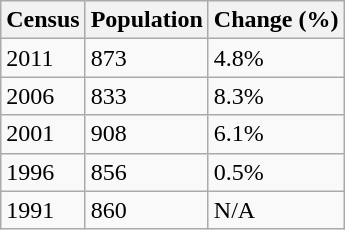<table class="wikitable">
<tr>
<th>Census</th>
<th>Population</th>
<th>Change (%)</th>
</tr>
<tr>
<td>2011</td>
<td>873</td>
<td> 4.8%</td>
</tr>
<tr>
<td>2006</td>
<td>833</td>
<td> 8.3%</td>
</tr>
<tr>
<td>2001</td>
<td>908</td>
<td> 6.1%</td>
</tr>
<tr>
<td>1996</td>
<td>856</td>
<td> 0.5%</td>
</tr>
<tr>
<td>1991</td>
<td>860</td>
<td>N/A</td>
</tr>
</table>
